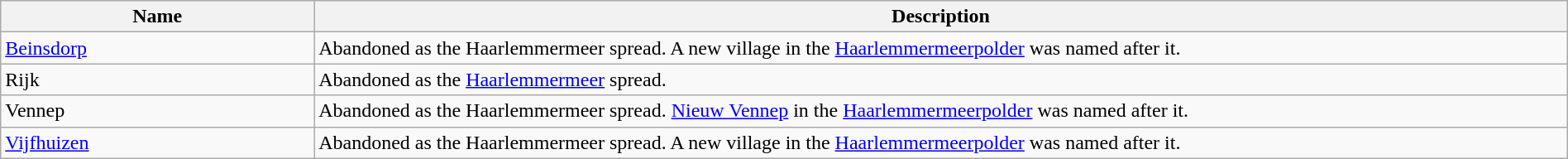<table class="wikitable" width="100%">
<tr>
<th width=20%>Name</th>
<th width=80%>Description</th>
</tr>
<tr>
<td><a href='#'>Beinsdorp</a></td>
<td>Abandoned as the Haarlemmermeer spread. A new village in the <a href='#'>Haarlemmermeerpolder</a> was named after it.</td>
</tr>
<tr>
<td>Rijk</td>
<td>Abandoned as the <a href='#'>Haarlemmermeer</a> spread.</td>
</tr>
<tr>
<td>Vennep</td>
<td>Abandoned as the Haarlemmermeer spread. <a href='#'>Nieuw Vennep</a> in the <a href='#'>Haarlemmermeerpolder</a> was named after it.</td>
</tr>
<tr>
<td><a href='#'>Vijfhuizen</a></td>
<td>Abandoned as the Haarlemmermeer spread. A new village in the <a href='#'>Haarlemmermeerpolder</a> was named after it.</td>
</tr>
</table>
